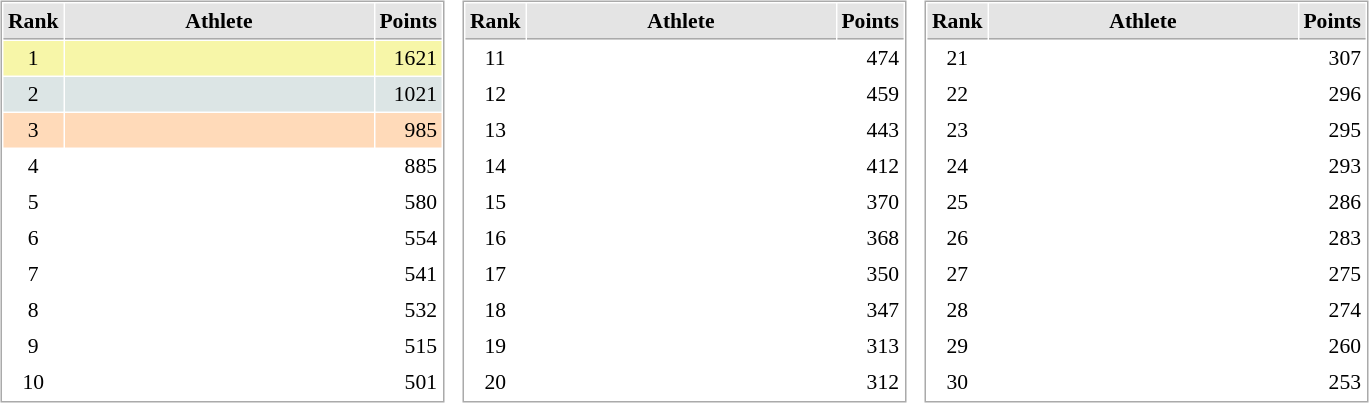<table border="0" cellspacing="10">
<tr>
<td><br><table cellspacing="1" cellpadding="3" style="border:1px solid #AAAAAA;font-size:90%">
<tr bgcolor="#E4E4E4">
<th style="border-bottom:1px solid #AAAAAA" width=10>Rank</th>
<th style="border-bottom:1px solid #AAAAAA" width=200>Athlete</th>
<th style="border-bottom:1px solid #AAAAAA" width=20 align=right>Points</th>
</tr>
<tr align="center"  bgcolor="#F7F6A8">
<td>1</td>
<td align="left"><strong></strong></td>
<td align=right>1621</td>
</tr>
<tr align="center"  bgcolor="#DCE5E5">
<td>2</td>
<td align="left"></td>
<td align=right>1021</td>
</tr>
<tr align="center" bgcolor="#FFDAB9">
<td>3</td>
<td align="left"></td>
<td align=right>985</td>
</tr>
<tr align="center">
<td>4</td>
<td align="left"></td>
<td align=right>885</td>
</tr>
<tr align="center">
<td>5</td>
<td align="left"></td>
<td align=right>580</td>
</tr>
<tr align="center">
<td>6</td>
<td align="left"></td>
<td align=right>554</td>
</tr>
<tr align="center">
<td>7</td>
<td align="left"></td>
<td align=right>541</td>
</tr>
<tr align="center">
<td>8</td>
<td align="left"></td>
<td align=right>532</td>
</tr>
<tr align="center">
<td>9</td>
<td align="left"></td>
<td align=right>515</td>
</tr>
<tr align="center">
<td>10</td>
<td align="left"></td>
<td align=right>501</td>
</tr>
</table>
</td>
<td><br><table cellspacing="1" cellpadding="3" style="border:1px solid #AAAAAA;font-size:90%">
<tr bgcolor="#E4E4E4">
<th style="border-bottom:1px solid #AAAAAA" width=10>Rank</th>
<th style="border-bottom:1px solid #AAAAAA" width=200>Athlete</th>
<th style="border-bottom:1px solid #AAAAAA" width=20 align=right>Points</th>
</tr>
<tr align="center">
<td>11</td>
<td align="left"></td>
<td align=right>474</td>
</tr>
<tr align="center">
<td>12</td>
<td align="left"></td>
<td align=right>459</td>
</tr>
<tr align="center">
<td>13</td>
<td align="left"></td>
<td align=right>443</td>
</tr>
<tr align="center">
<td>14</td>
<td align="left"></td>
<td align=right>412</td>
</tr>
<tr align="center">
<td>15</td>
<td align="left"></td>
<td align=right>370</td>
</tr>
<tr align="center">
<td>16</td>
<td align="left"></td>
<td align=right>368</td>
</tr>
<tr align="center">
<td>17</td>
<td align="left"></td>
<td align=right>350</td>
</tr>
<tr align="center">
<td>18</td>
<td align="left"></td>
<td align=right>347</td>
</tr>
<tr align="center">
<td>19</td>
<td align="left"></td>
<td align=right>313</td>
</tr>
<tr align="center">
<td>20</td>
<td align="left"></td>
<td align=right>312</td>
</tr>
</table>
</td>
<td><br><table cellspacing="1" cellpadding="3" style="border:1px solid #AAAAAA;font-size:90%">
<tr bgcolor="#E4E4E4">
<th style="border-bottom:1px solid #AAAAAA" width=10>Rank</th>
<th style="border-bottom:1px solid #AAAAAA" width=200>Athlete</th>
<th style="border-bottom:1px solid #AAAAAA" width=20 align=right>Points</th>
</tr>
<tr align="center">
<td>21</td>
<td align="left"></td>
<td align=right>307</td>
</tr>
<tr align="center">
<td>22</td>
<td align="left"></td>
<td align=right>296</td>
</tr>
<tr align="center">
<td>23</td>
<td align="left"></td>
<td align=right>295</td>
</tr>
<tr align="center">
<td>24</td>
<td align="left"></td>
<td align=right>293</td>
</tr>
<tr align="center">
<td>25</td>
<td align="left"></td>
<td align=right>286</td>
</tr>
<tr align="center">
<td>26</td>
<td align="left"></td>
<td align=right>283</td>
</tr>
<tr align="center">
<td>27</td>
<td align="left"></td>
<td align=right>275</td>
</tr>
<tr align="center">
<td>28</td>
<td align="left"></td>
<td align=right>274</td>
</tr>
<tr align="center">
<td>29</td>
<td align="left"></td>
<td align=right>260</td>
</tr>
<tr align="center">
<td>30</td>
<td align="left"></td>
<td align=right>253</td>
</tr>
</table>
</td>
</tr>
</table>
